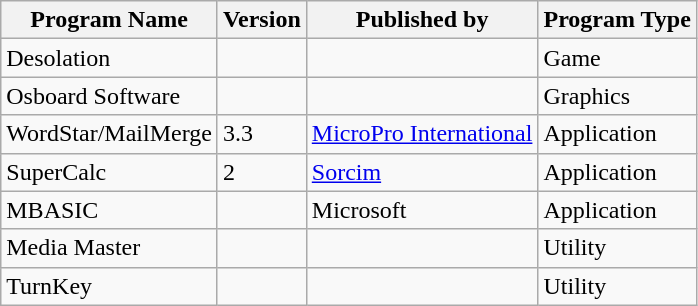<table class="wikitable">
<tr>
<th>Program Name</th>
<th>Version</th>
<th>Published by</th>
<th>Program Type</th>
</tr>
<tr>
<td>Desolation</td>
<td></td>
<td></td>
<td>Game</td>
</tr>
<tr>
<td>Osboard Software</td>
<td></td>
<td></td>
<td>Graphics</td>
</tr>
<tr>
<td>WordStar/MailMerge</td>
<td>3.3</td>
<td><a href='#'>MicroPro International</a></td>
<td>Application</td>
</tr>
<tr>
<td>SuperCalc</td>
<td>2</td>
<td><a href='#'>Sorcim</a></td>
<td>Application</td>
</tr>
<tr>
<td>MBASIC</td>
<td></td>
<td>Microsoft</td>
<td>Application</td>
</tr>
<tr>
<td>Media Master</td>
<td></td>
<td></td>
<td>Utility</td>
</tr>
<tr>
<td>TurnKey</td>
<td></td>
<td></td>
<td>Utility</td>
</tr>
</table>
